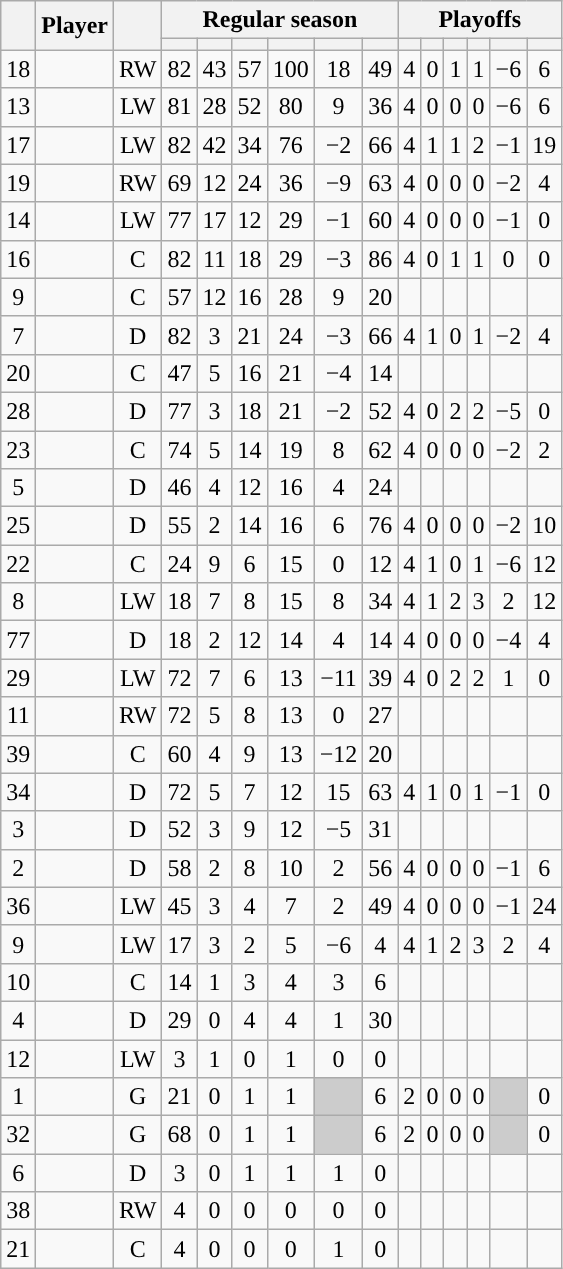<table class="wikitable sortable plainrowheaders" style="text-align:center;">
<tr>
<th scope="col" data-sort-type="number" rowspan="2"></th>
<th scope="col" rowspan="2">Player</th>
<th scope="col" rowspan="2"></th>
<th scope=colgroup colspan=6>Regular season</th>
<th scope=colgroup colspan=6>Playoffs</th>
</tr>
<tr>
<th scope="col" data-sort-type="number"></th>
<th scope="col" data-sort-type="number"></th>
<th scope="col" data-sort-type="number"></th>
<th scope="col" data-sort-type="number"></th>
<th scope="col" data-sort-type="number"></th>
<th scope="col" data-sort-type="number"></th>
<th scope="col" data-sort-type="number"></th>
<th scope="col" data-sort-type="number"></th>
<th scope="col" data-sort-type="number"></th>
<th scope="col" data-sort-type="number"></th>
<th scope="col" data-sort-type="number"></th>
<th scope="col" data-sort-type="number"></th>
</tr>
<tr>
<td scope="row">18</td>
<td align="left"></td>
<td>RW</td>
<td>82</td>
<td>43</td>
<td>57</td>
<td>100</td>
<td>18</td>
<td>49</td>
<td>4</td>
<td>0</td>
<td>1</td>
<td>1</td>
<td>−6</td>
<td>6</td>
</tr>
<tr>
<td scope="row">13</td>
<td align="left"></td>
<td>LW</td>
<td>81</td>
<td>28</td>
<td>52</td>
<td>80</td>
<td>9</td>
<td>36</td>
<td>4</td>
<td>0</td>
<td>0</td>
<td>0</td>
<td>−6</td>
<td>6</td>
</tr>
<tr>
<td scope="row">17</td>
<td align="left"></td>
<td>LW</td>
<td>82</td>
<td>42</td>
<td>34</td>
<td>76</td>
<td>−2</td>
<td>66</td>
<td>4</td>
<td>1</td>
<td>1</td>
<td>2</td>
<td>−1</td>
<td>19</td>
</tr>
<tr>
<td scope="row">19</td>
<td align="left"></td>
<td>RW</td>
<td>69</td>
<td>12</td>
<td>24</td>
<td>36</td>
<td>−9</td>
<td>63</td>
<td>4</td>
<td>0</td>
<td>0</td>
<td>0</td>
<td>−2</td>
<td>4</td>
</tr>
<tr>
<td scope="row">14</td>
<td align="left"></td>
<td>LW</td>
<td>77</td>
<td>17</td>
<td>12</td>
<td>29</td>
<td>−1</td>
<td>60</td>
<td>4</td>
<td>0</td>
<td>0</td>
<td>0</td>
<td>−1</td>
<td>0</td>
</tr>
<tr>
<td scope="row">16</td>
<td align="left"></td>
<td>C</td>
<td>82</td>
<td>11</td>
<td>18</td>
<td>29</td>
<td>−3</td>
<td>86</td>
<td>4</td>
<td>0</td>
<td>1</td>
<td>1</td>
<td>0</td>
<td>0</td>
</tr>
<tr>
<td scope="row">9</td>
<td align="left"></td>
<td>C</td>
<td>57</td>
<td>12</td>
<td>16</td>
<td>28</td>
<td>9</td>
<td>20</td>
<td></td>
<td></td>
<td></td>
<td></td>
<td></td>
<td></td>
</tr>
<tr>
<td scope="row">7</td>
<td align="left"></td>
<td>D</td>
<td>82</td>
<td>3</td>
<td>21</td>
<td>24</td>
<td>−3</td>
<td>66</td>
<td>4</td>
<td>1</td>
<td>0</td>
<td>1</td>
<td>−2</td>
<td>4</td>
</tr>
<tr>
<td scope="row">20</td>
<td align="left"></td>
<td>C</td>
<td>47</td>
<td>5</td>
<td>16</td>
<td>21</td>
<td>−4</td>
<td>14</td>
<td></td>
<td></td>
<td></td>
<td></td>
<td></td>
<td></td>
</tr>
<tr>
<td scope="row">28</td>
<td align="left"></td>
<td>D</td>
<td>77</td>
<td>3</td>
<td>18</td>
<td>21</td>
<td>−2</td>
<td>52</td>
<td>4</td>
<td>0</td>
<td>2</td>
<td>2</td>
<td>−5</td>
<td>0</td>
</tr>
<tr>
<td scope="row">23</td>
<td align="left"></td>
<td>C</td>
<td>74</td>
<td>5</td>
<td>14</td>
<td>19</td>
<td>8</td>
<td>62</td>
<td>4</td>
<td>0</td>
<td>0</td>
<td>0</td>
<td>−2</td>
<td>2</td>
</tr>
<tr>
<td scope="row">5</td>
<td align="left"></td>
<td>D</td>
<td>46</td>
<td>4</td>
<td>12</td>
<td>16</td>
<td>4</td>
<td>24</td>
<td></td>
<td></td>
<td></td>
<td></td>
<td></td>
<td></td>
</tr>
<tr>
<td scope="row">25</td>
<td align="left"></td>
<td>D</td>
<td>55</td>
<td>2</td>
<td>14</td>
<td>16</td>
<td>6</td>
<td>76</td>
<td>4</td>
<td>0</td>
<td>0</td>
<td>0</td>
<td>−2</td>
<td>10</td>
</tr>
<tr>
<td scope="row">22</td>
<td align="left"></td>
<td>C</td>
<td>24</td>
<td>9</td>
<td>6</td>
<td>15</td>
<td>0</td>
<td>12</td>
<td>4</td>
<td>1</td>
<td>0</td>
<td>1</td>
<td>−6</td>
<td>12</td>
</tr>
<tr>
<td scope="row">8</td>
<td align="left"></td>
<td>LW</td>
<td>18</td>
<td>7</td>
<td>8</td>
<td>15</td>
<td>8</td>
<td>34</td>
<td>4</td>
<td>1</td>
<td>2</td>
<td>3</td>
<td>2</td>
<td>12</td>
</tr>
<tr>
<td scope="row">77</td>
<td align="left"></td>
<td>D</td>
<td>18</td>
<td>2</td>
<td>12</td>
<td>14</td>
<td>4</td>
<td>14</td>
<td>4</td>
<td>0</td>
<td>0</td>
<td>0</td>
<td>−4</td>
<td>4</td>
</tr>
<tr>
<td scope="row">29</td>
<td align="left"></td>
<td>LW</td>
<td>72</td>
<td>7</td>
<td>6</td>
<td>13</td>
<td>−11</td>
<td>39</td>
<td>4</td>
<td>0</td>
<td>2</td>
<td>2</td>
<td>1</td>
<td>0</td>
</tr>
<tr>
<td scope="row">11</td>
<td align="left"></td>
<td>RW</td>
<td>72</td>
<td>5</td>
<td>8</td>
<td>13</td>
<td>0</td>
<td>27</td>
<td></td>
<td></td>
<td></td>
<td></td>
<td></td>
<td></td>
</tr>
<tr>
<td scope="row">39</td>
<td align="left"></td>
<td>C</td>
<td>60</td>
<td>4</td>
<td>9</td>
<td>13</td>
<td>−12</td>
<td>20</td>
<td></td>
<td></td>
<td></td>
<td></td>
<td></td>
<td></td>
</tr>
<tr>
<td scope="row">34</td>
<td align="left"></td>
<td>D</td>
<td>72</td>
<td>5</td>
<td>7</td>
<td>12</td>
<td>15</td>
<td>63</td>
<td>4</td>
<td>1</td>
<td>0</td>
<td>1</td>
<td>−1</td>
<td>0</td>
</tr>
<tr>
<td scope="row">3</td>
<td align="left"></td>
<td>D</td>
<td>52</td>
<td>3</td>
<td>9</td>
<td>12</td>
<td>−5</td>
<td>31</td>
<td></td>
<td></td>
<td></td>
<td></td>
<td></td>
<td></td>
</tr>
<tr>
<td scope="row">2</td>
<td align="left"></td>
<td>D</td>
<td>58</td>
<td>2</td>
<td>8</td>
<td>10</td>
<td>2</td>
<td>56</td>
<td>4</td>
<td>0</td>
<td>0</td>
<td>0</td>
<td>−1</td>
<td>6</td>
</tr>
<tr>
<td scope="row">36</td>
<td align="left"></td>
<td>LW</td>
<td>45</td>
<td>3</td>
<td>4</td>
<td>7</td>
<td>2</td>
<td>49</td>
<td>4</td>
<td>0</td>
<td>0</td>
<td>0</td>
<td>−1</td>
<td>24</td>
</tr>
<tr>
<td scope="row">9</td>
<td align="left"></td>
<td>LW</td>
<td>17</td>
<td>3</td>
<td>2</td>
<td>5</td>
<td>−6</td>
<td>4</td>
<td>4</td>
<td>1</td>
<td>2</td>
<td>3</td>
<td>2</td>
<td>4</td>
</tr>
<tr>
<td scope="row">10</td>
<td align="left"></td>
<td>C</td>
<td>14</td>
<td>1</td>
<td>3</td>
<td>4</td>
<td>3</td>
<td>6</td>
<td></td>
<td></td>
<td></td>
<td></td>
<td></td>
<td></td>
</tr>
<tr>
<td scope="row">4</td>
<td align="left"></td>
<td>D</td>
<td>29</td>
<td>0</td>
<td>4</td>
<td>4</td>
<td>1</td>
<td>30</td>
<td></td>
<td></td>
<td></td>
<td></td>
<td></td>
<td></td>
</tr>
<tr>
<td scope="row">12</td>
<td align="left"></td>
<td>LW</td>
<td>3</td>
<td>1</td>
<td>0</td>
<td>1</td>
<td>0</td>
<td>0</td>
<td></td>
<td></td>
<td></td>
<td></td>
<td></td>
<td></td>
</tr>
<tr>
<td scope="row">1</td>
<td align="left"></td>
<td>G</td>
<td>21</td>
<td>0</td>
<td>1</td>
<td>1</td>
<td style="background:#ccc"></td>
<td>6</td>
<td>2</td>
<td>0</td>
<td>0</td>
<td>0</td>
<td style="background:#ccc"></td>
<td>0</td>
</tr>
<tr>
<td scope="row">32</td>
<td align="left"></td>
<td>G</td>
<td>68</td>
<td>0</td>
<td>1</td>
<td>1</td>
<td style="background:#ccc"></td>
<td>6</td>
<td>2</td>
<td>0</td>
<td>0</td>
<td>0</td>
<td style="background:#ccc"></td>
<td>0</td>
</tr>
<tr>
<td scope="row">6</td>
<td align="left"></td>
<td>D</td>
<td>3</td>
<td>0</td>
<td>1</td>
<td>1</td>
<td>1</td>
<td>0</td>
<td></td>
<td></td>
<td></td>
<td></td>
<td></td>
<td></td>
</tr>
<tr>
<td scope="row">38</td>
<td align="left"></td>
<td>RW</td>
<td>4</td>
<td>0</td>
<td>0</td>
<td>0</td>
<td>0</td>
<td>0</td>
<td></td>
<td></td>
<td></td>
<td></td>
<td></td>
<td></td>
</tr>
<tr>
<td scope="row">21</td>
<td align="left"></td>
<td>C</td>
<td>4</td>
<td>0</td>
<td>0</td>
<td>0</td>
<td>1</td>
<td>0</td>
<td></td>
<td></td>
<td></td>
<td></td>
<td></td>
<td></td>
</tr>
</table>
